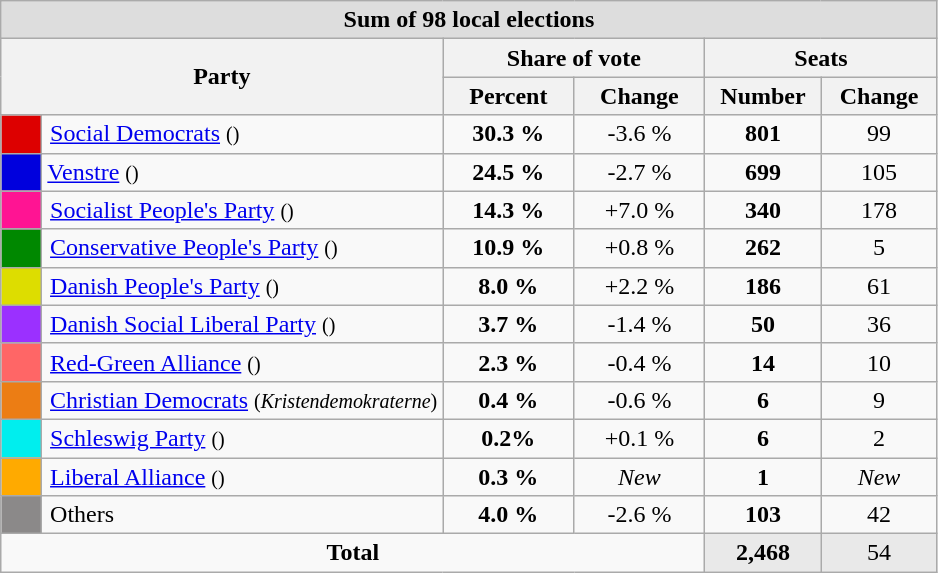<table class="wikitable" style="margin-left:1em;">
<tr>
<th colspan="6" style="background:#dddddd; text-align:center;"><strong>Sum of 98 local elections</strong></th>
</tr>
<tr>
<th rowspan="2" colspan="2">Party</th>
<th colspan="2">Share of vote</th>
<th colspan="2">Seats</th>
</tr>
<tr>
<th style="width:80px;">Percent</th>
<th style="width:80px;">Change</th>
<th style="width:70px;">Number</th>
<th style="width:70px;">Change</th>
</tr>
<tr>
<td style="background:#dd0000; text-align:center;"></td>
<td style="padding-left:5px;"><a href='#'>Social Democrats</a> <small>()</small></td>
<td style="text-align:center;"><strong>30.3 %</strong></td>
<td style="text-align:center;">-3.6 %</td>
<td style="text-align:center;"><strong>801</strong></td>
<td style="text-align:center;"> 99</td>
</tr>
<tr>
<td style="width:20px; background:#0000dd; text-align:center;"></td>
<td style="width:200px padding-left:5px;"><a href='#'>Venstre</a> <small>()</small></td>
<td style="text-align:center;"><strong>24.5 %</strong></td>
<td style="text-align:center;">-2.7 %</td>
<td style="text-align:center;"><strong>699</strong></td>
<td style="text-align:center;"> 105</td>
</tr>
<tr>
<td style="background:#FF1493; text-align:center;"></td>
<td style="padding-left:5px;"><a href='#'>Socialist People's Party</a> <small>()</small></td>
<td style="text-align:center;"><strong>14.3 %</strong></td>
<td style="text-align:center;">+7.0 %</td>
<td style="text-align:center;"><strong>340</strong></td>
<td style="text-align:center;"> 178</td>
</tr>
<tr>
<td style="background:#008800; text-align:center;"></td>
<td style="padding-left:5px;"><a href='#'>Conservative People's Party</a> <small>()</small></td>
<td style="text-align:center;"><strong>10.9 %</strong></td>
<td style="text-align:center;">+0.8 %</td>
<td style="text-align:center;"><strong>262</strong></td>
<td style="text-align:center;"> 5</td>
</tr>
<tr>
<td style="background:#dddd00; text-align:center;"></td>
<td style="padding-left:5px;"><a href='#'>Danish People's Party</a> <small>()</small></td>
<td style="text-align:center;"><strong>8.0 %</strong></td>
<td style="text-align:center;">+2.2 %</td>
<td style="text-align:center;"><strong>186</strong></td>
<td style="text-align:center;"> 61</td>
</tr>
<tr>
<td style="background:#9B30FF; text-align:center;"></td>
<td style="padding-left:5px;"><a href='#'>Danish Social Liberal Party</a> <small>()</small></td>
<td style="text-align:center;"><strong>3.7 %</strong></td>
<td style="text-align:center;">-1.4 %</td>
<td style="text-align:center;"><strong>50</strong></td>
<td style="text-align:center;"> 36</td>
</tr>
<tr>
<td style="background:#FF6666; text-align:center;"></td>
<td style="padding-left:5px;"><a href='#'>Red-Green Alliance</a> <small>()</small></td>
<td style="text-align:center;"><strong>2.3 %</strong></td>
<td style="text-align:center;">-0.4 %</td>
<td style="text-align:center;"><strong>14</strong></td>
<td style="text-align:center;"> 10</td>
</tr>
<tr>
<td style="background:#EC7D14; text-align:center;"></td>
<td style="padding-left:5px;"><a href='#'>Christian Democrats</a> <small>(<em>Kristendemokraterne</em>)</small></td>
<td style="text-align:center;"><strong>0.4 %</strong></td>
<td style="text-align:center;">-0.6 %</td>
<td style="text-align:center;"><strong>6</strong></td>
<td style="text-align:center;"> 9</td>
</tr>
<tr>
<td style="background:#00EEEE; text-align:center;"></td>
<td style="padding-left:5px;"><a href='#'>Schleswig Party</a> <small>()</small></td>
<td style="text-align:center;"><strong>0.2%</strong></td>
<td style="text-align:center;">+0.1 %</td>
<td style="text-align:center;"><strong>6</strong></td>
<td style="text-align:center;"> 2</td>
</tr>
<tr>
<td style="background:#ffaa00; text-align:center;"></td>
<td style="padding-left:5px;"><a href='#'>Liberal Alliance</a> <small>()</small></td>
<td style="text-align:center;"><strong>0.3 %</strong></td>
<td style="text-align:center;"><em>New</em></td>
<td style="text-align:center;"><strong>1</strong></td>
<td style="text-align:center;"><em>New</em></td>
</tr>
<tr>
<td style="background:#8B8989;"></td>
<td style="padding-left:5px;">Others</td>
<td style="text-align:center;"><strong>4.0 %</strong></td>
<td style="text-align:center;">-2.6 %</td>
<td style="text-align:center;"><strong>103</strong></td>
<td style="text-align:center;"> 42</td>
</tr>
<tr>
<td style="text-align:center;" style="background-color:#E9E9E9" colspan="4"><strong>Total</strong></td>
<td style="text-align:center; background-color:#E9E9E9"><strong>2,468</strong></td>
<td style="text-align:center; background-color:#E9E9E9"> 54</td>
</tr>
</table>
